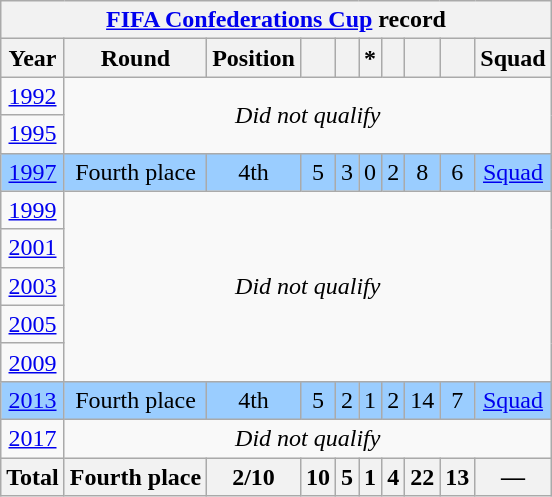<table class="wikitable" style="text-align: center;">
<tr>
<th colspan=11><a href='#'>FIFA Confederations Cup</a> record</th>
</tr>
<tr>
<th>Year</th>
<th>Round</th>
<th>Position</th>
<th></th>
<th></th>
<th>*</th>
<th></th>
<th></th>
<th></th>
<th>Squad</th>
</tr>
<tr>
<td> <a href='#'>1992</a></td>
<td colspan=9 rowspan=2><em>Did not qualify</em></td>
</tr>
<tr>
<td> <a href='#'>1995</a></td>
</tr>
<tr style="background:#9acdff">
<td> <a href='#'>1997</a></td>
<td>Fourth place</td>
<td>4th</td>
<td>5</td>
<td>3</td>
<td>0</td>
<td>2</td>
<td>8</td>
<td>6</td>
<td><a href='#'>Squad</a></td>
</tr>
<tr>
<td> <a href='#'>1999</a></td>
<td colspan=9 rowspan=5><em>Did not qualify</em></td>
</tr>
<tr>
<td>  <a href='#'>2001</a></td>
</tr>
<tr>
<td> <a href='#'>2003</a></td>
</tr>
<tr>
<td> <a href='#'>2005</a></td>
</tr>
<tr>
<td> <a href='#'>2009</a></td>
</tr>
<tr style="background:#9acdff">
<td> <a href='#'>2013</a></td>
<td>Fourth place</td>
<td>4th</td>
<td>5</td>
<td>2</td>
<td>1</td>
<td>2</td>
<td>14</td>
<td>7</td>
<td><a href='#'>Squad</a></td>
</tr>
<tr>
<td> <a href='#'>2017</a></td>
<td colspan=9><em>Did not qualify</em></td>
</tr>
<tr>
<th>Total</th>
<th>Fourth place</th>
<th>2/10</th>
<th>10</th>
<th>5</th>
<th>1</th>
<th>4</th>
<th>22</th>
<th>13</th>
<th>—</th>
</tr>
</table>
